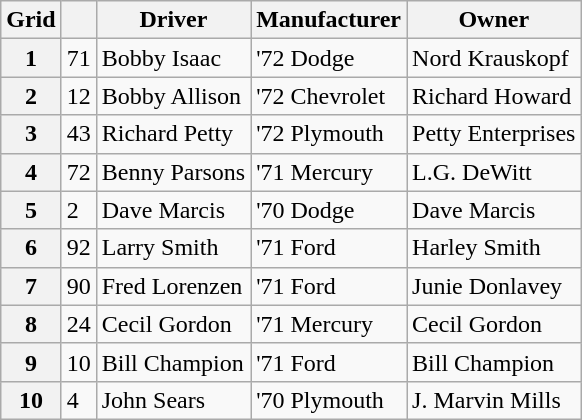<table class="wikitable">
<tr>
<th>Grid</th>
<th></th>
<th>Driver</th>
<th>Manufacturer</th>
<th>Owner</th>
</tr>
<tr>
<th>1</th>
<td>71</td>
<td>Bobby Isaac</td>
<td>'72 Dodge</td>
<td>Nord Krauskopf</td>
</tr>
<tr>
<th>2</th>
<td>12</td>
<td>Bobby Allison</td>
<td>'72 Chevrolet</td>
<td>Richard Howard</td>
</tr>
<tr>
<th>3</th>
<td>43</td>
<td>Richard Petty</td>
<td>'72 Plymouth</td>
<td>Petty Enterprises</td>
</tr>
<tr>
<th>4</th>
<td>72</td>
<td>Benny Parsons</td>
<td>'71 Mercury</td>
<td>L.G. DeWitt</td>
</tr>
<tr>
<th>5</th>
<td>2</td>
<td>Dave Marcis</td>
<td>'70 Dodge</td>
<td>Dave Marcis</td>
</tr>
<tr>
<th>6</th>
<td>92</td>
<td>Larry Smith</td>
<td>'71 Ford</td>
<td>Harley Smith</td>
</tr>
<tr>
<th>7</th>
<td>90</td>
<td>Fred Lorenzen</td>
<td>'71 Ford</td>
<td>Junie Donlavey</td>
</tr>
<tr>
<th>8</th>
<td>24</td>
<td>Cecil Gordon</td>
<td>'71 Mercury</td>
<td>Cecil Gordon</td>
</tr>
<tr>
<th>9</th>
<td>10</td>
<td>Bill Champion</td>
<td>'71 Ford</td>
<td>Bill Champion</td>
</tr>
<tr>
<th>10</th>
<td>4</td>
<td>John Sears</td>
<td>'70 Plymouth</td>
<td>J. Marvin Mills</td>
</tr>
</table>
